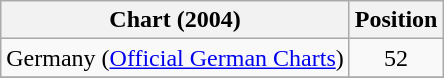<table class="wikitable">
<tr>
<th align="left">Chart (2004)</th>
<th style="text-align:center;">Position</th>
</tr>
<tr>
<td>Germany (<a href='#'>Official German Charts</a>)</td>
<td style="text-align:center;">52</td>
</tr>
<tr>
</tr>
</table>
